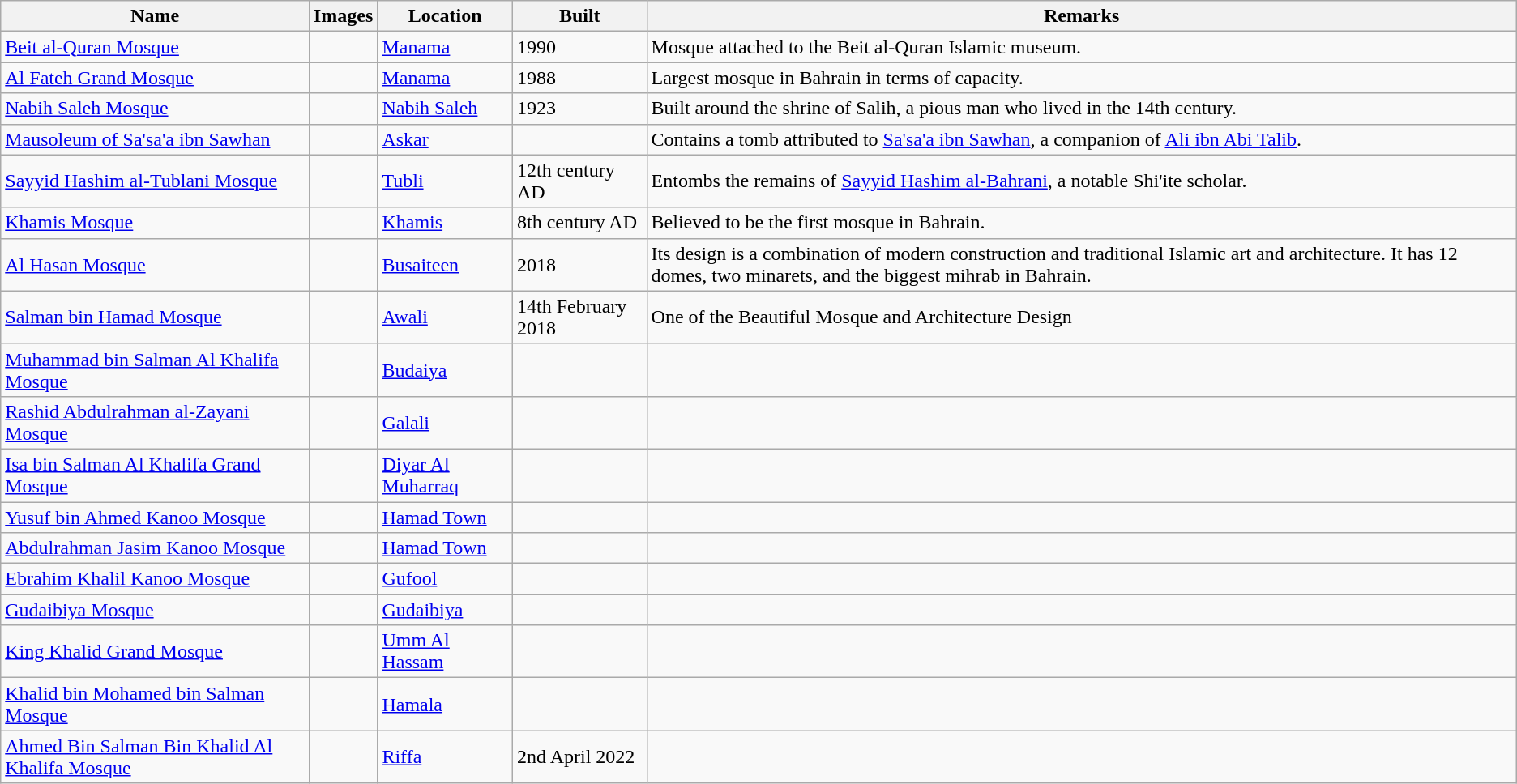<table class="wikitable sortable">
<tr>
<th>Name</th>
<th class=unsortable>Images</th>
<th>Location</th>
<th>Built</th>
<th class=unsortable>Remarks</th>
</tr>
<tr>
<td><a href='#'>Beit al-Quran Mosque</a></td>
<td></td>
<td><a href='#'>Manama</a></td>
<td>1990</td>
<td>Mosque attached to the Beit al-Quran Islamic museum.</td>
</tr>
<tr>
<td><a href='#'>Al Fateh Grand Mosque</a></td>
<td></td>
<td><a href='#'>Manama</a></td>
<td>1988</td>
<td>Largest mosque in Bahrain in terms of capacity.</td>
</tr>
<tr>
<td><a href='#'>Nabih Saleh Mosque</a></td>
<td></td>
<td><a href='#'>Nabih Saleh</a></td>
<td>1923</td>
<td>Built around the shrine of Salih, a pious man who lived in the 14th century.</td>
</tr>
<tr>
<td><a href='#'>Mausoleum of Sa'sa'a ibn Sawhan</a></td>
<td></td>
<td><a href='#'>Askar</a></td>
<td></td>
<td>Contains a tomb attributed to <a href='#'>Sa'sa'a ibn Sawhan</a>, a companion of <a href='#'>Ali ibn Abi Talib</a>.</td>
</tr>
<tr>
<td><a href='#'>Sayyid Hashim al-Tublani Mosque</a></td>
<td></td>
<td><a href='#'>Tubli</a></td>
<td>12th century AD</td>
<td>Entombs the remains of <a href='#'>Sayyid Hashim al-Bahrani</a>, a notable Shi'ite scholar.</td>
</tr>
<tr>
<td><a href='#'>Khamis Mosque</a></td>
<td></td>
<td><a href='#'>Khamis</a></td>
<td>8th century AD</td>
<td>Believed to be the first mosque in Bahrain.</td>
</tr>
<tr>
<td><a href='#'>Al Hasan Mosque</a></td>
<td></td>
<td><a href='#'>Busaiteen</a></td>
<td>2018</td>
<td>Its design is a combination of modern construction and traditional Islamic art and architecture. It has 12 domes, two minarets, and the biggest mihrab in Bahrain.</td>
</tr>
<tr>
<td><a href='#'>Salman bin Hamad Mosque</a></td>
<td></td>
<td><a href='#'>Awali</a></td>
<td>14th February 2018</td>
<td>One of the Beautiful Mosque and Architecture Design</td>
</tr>
<tr>
<td><a href='#'>Muhammad bin Salman Al Khalifa Mosque</a></td>
<td></td>
<td><a href='#'>Budaiya</a></td>
<td></td>
<td></td>
</tr>
<tr>
<td><a href='#'>Rashid Abdulrahman al-Zayani Mosque</a></td>
<td></td>
<td><a href='#'>Galali</a></td>
<td></td>
<td></td>
</tr>
<tr>
<td><a href='#'>Isa bin Salman Al Khalifa Grand Mosque</a></td>
<td></td>
<td><a href='#'>Diyar Al Muharraq</a></td>
<td></td>
<td></td>
</tr>
<tr>
<td><a href='#'>Yusuf bin Ahmed Kanoo Mosque</a></td>
<td></td>
<td><a href='#'>Hamad Town</a></td>
<td></td>
<td></td>
</tr>
<tr>
<td><a href='#'>Abdulrahman Jasim Kanoo Mosque</a></td>
<td></td>
<td><a href='#'>Hamad Town</a></td>
<td></td>
<td></td>
</tr>
<tr>
<td><a href='#'>Ebrahim Khalil Kanoo Mosque</a></td>
<td></td>
<td><a href='#'>Gufool</a></td>
<td></td>
<td></td>
</tr>
<tr>
<td><a href='#'>Gudaibiya Mosque</a></td>
<td></td>
<td><a href='#'>Gudaibiya</a></td>
<td></td>
<td></td>
</tr>
<tr>
<td><a href='#'>King Khalid Grand Mosque</a></td>
<td></td>
<td><a href='#'>Umm Al Hassam</a></td>
<td></td>
<td></td>
</tr>
<tr>
<td><a href='#'>Khalid bin Mohamed bin Salman Mosque</a></td>
<td></td>
<td><a href='#'>Hamala</a></td>
<td></td>
<td></td>
</tr>
<tr>
<td><a href='#'>Ahmed Bin Salman Bin Khalid Al Khalifa Mosque</a></td>
<td></td>
<td><a href='#'>Riffa</a></td>
<td>2nd April 2022</td>
</tr>
</table>
